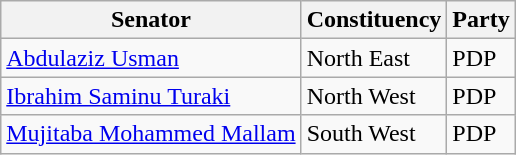<table class="wikitable" border="1">
<tr>
<th>Senator</th>
<th>Constituency</th>
<th>Party</th>
</tr>
<tr>
<td><a href='#'>Abdulaziz Usman</a></td>
<td>North East</td>
<td>PDP</td>
</tr>
<tr>
<td><a href='#'>Ibrahim Saminu Turaki</a></td>
<td>North West</td>
<td>PDP</td>
</tr>
<tr>
<td><a href='#'>Mujitaba Mohammed Mallam</a></td>
<td>South West</td>
<td>PDP</td>
</tr>
</table>
